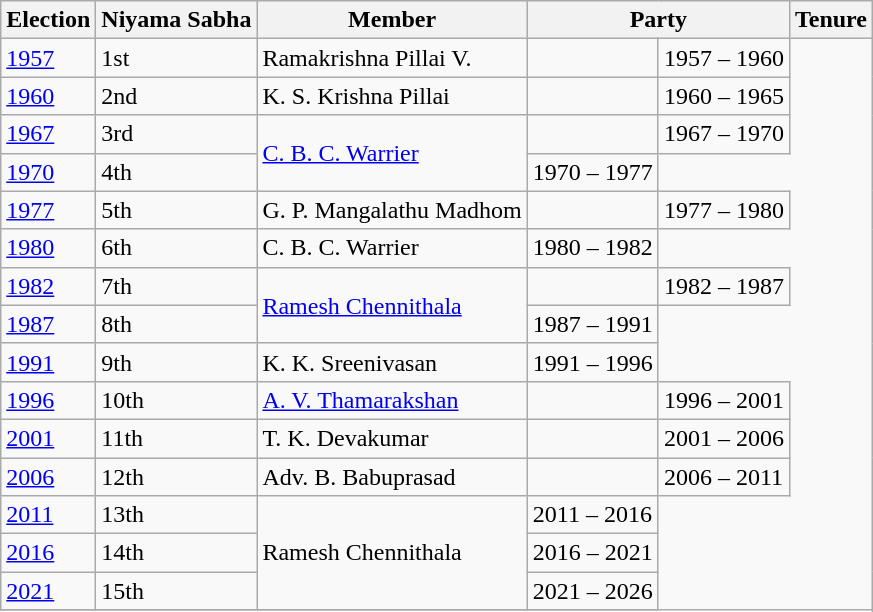<table class="wikitable sortable">
<tr>
<th>Election</th>
<th>Niyama Sabha</th>
<th>Member</th>
<th colspan="2">Party</th>
<th>Tenure</th>
</tr>
<tr>
<td><a href='#'>1957</a></td>
<td>1st</td>
<td>Ramakrishna Pillai V.</td>
<td></td>
<td>1957 – 1960</td>
</tr>
<tr>
<td><a href='#'>1960</a></td>
<td>2nd</td>
<td>K. S. Krishna Pillai</td>
<td></td>
<td>1960 – 1965</td>
</tr>
<tr>
<td><a href='#'>1967</a></td>
<td>3rd</td>
<td rowspan="2"><a href='#'>C. B. C. Warrier</a></td>
<td></td>
<td>1967 – 1970</td>
</tr>
<tr>
<td><a href='#'>1970</a></td>
<td>4th</td>
<td>1970 – 1977</td>
</tr>
<tr>
<td><a href='#'>1977</a></td>
<td>5th</td>
<td>G. P. Mangalathu Madhom</td>
<td></td>
<td>1977 – 1980</td>
</tr>
<tr>
<td><a href='#'>1980</a></td>
<td>6th</td>
<td>C. B. C. Warrier</td>
<td>1980 – 1982</td>
</tr>
<tr>
<td><a href='#'>1982</a></td>
<td>7th</td>
<td rowspan="2"><a href='#'>Ramesh Chennithala</a></td>
<td></td>
<td>1982 – 1987</td>
</tr>
<tr>
<td><a href='#'>1987</a></td>
<td>8th</td>
<td>1987 – 1991</td>
</tr>
<tr>
<td><a href='#'>1991</a></td>
<td>9th</td>
<td>K. K. Sreenivasan</td>
<td>1991 – 1996</td>
</tr>
<tr>
<td><a href='#'>1996</a></td>
<td>10th</td>
<td><a href='#'>A. V. Thamarakshan</a></td>
<td></td>
<td>1996 – 2001</td>
</tr>
<tr>
<td><a href='#'>2001</a></td>
<td>11th</td>
<td>T. K. Devakumar</td>
<td></td>
<td>2001 – 2006</td>
</tr>
<tr>
<td><a href='#'>2006</a></td>
<td>12th</td>
<td>Adv. B. Babuprasad</td>
<td></td>
<td>2006 – 2011</td>
</tr>
<tr>
<td><a href='#'>2011</a></td>
<td>13th</td>
<td rowspan="3">Ramesh Chennithala</td>
<td>2011 – 2016</td>
</tr>
<tr>
<td><a href='#'>2016</a></td>
<td>14th</td>
<td>2016 – 2021</td>
</tr>
<tr>
<td><a href='#'>2021</a></td>
<td>15th</td>
<td>2021 – 2026</td>
</tr>
<tr>
</tr>
</table>
